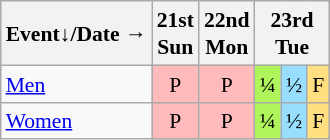<table class="wikitable" style="margin:0.5em auto; font-size:90%; line-height:1.25em; text-align:center;">
<tr>
<th>Event↓/Date →</th>
<th>21st<br>Sun</th>
<th>22nd<br>Mon</th>
<th colspan=3>23rd<br>Tue</th>
</tr>
<tr>
<td style="text-align:left;"><a href='#'>Men</a></td>
<td bgcolor="#FFBBBB">P</td>
<td bgcolor="#FFBBBB">P</td>
<td bgcolor="#AFF55B">¼</td>
<td bgcolor="#97DEFF">½</td>
<td bgcolor="#FFDF80">F</td>
</tr>
<tr>
<td style="text-align:left;"><a href='#'>Women</a></td>
<td bgcolor="#FFBBBB">P</td>
<td bgcolor="#FFBBBB">P</td>
<td bgcolor="#AFF55B">¼</td>
<td bgcolor="#97DEFF">½</td>
<td bgcolor="#FFDF80">F</td>
</tr>
</table>
